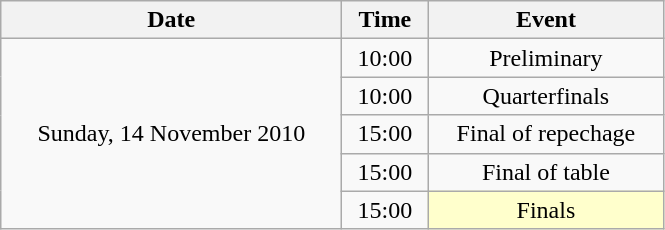<table class = "wikitable" style="text-align:center;">
<tr>
<th width=220>Date</th>
<th width=50>Time</th>
<th width=150>Event</th>
</tr>
<tr>
<td rowspan=5>Sunday, 14 November 2010</td>
<td>10:00</td>
<td>Preliminary</td>
</tr>
<tr>
<td>10:00</td>
<td>Quarterfinals</td>
</tr>
<tr>
<td>15:00</td>
<td>Final of repechage</td>
</tr>
<tr>
<td>15:00</td>
<td>Final of table</td>
</tr>
<tr>
<td>15:00</td>
<td bgcolor=ffffcc>Finals</td>
</tr>
</table>
